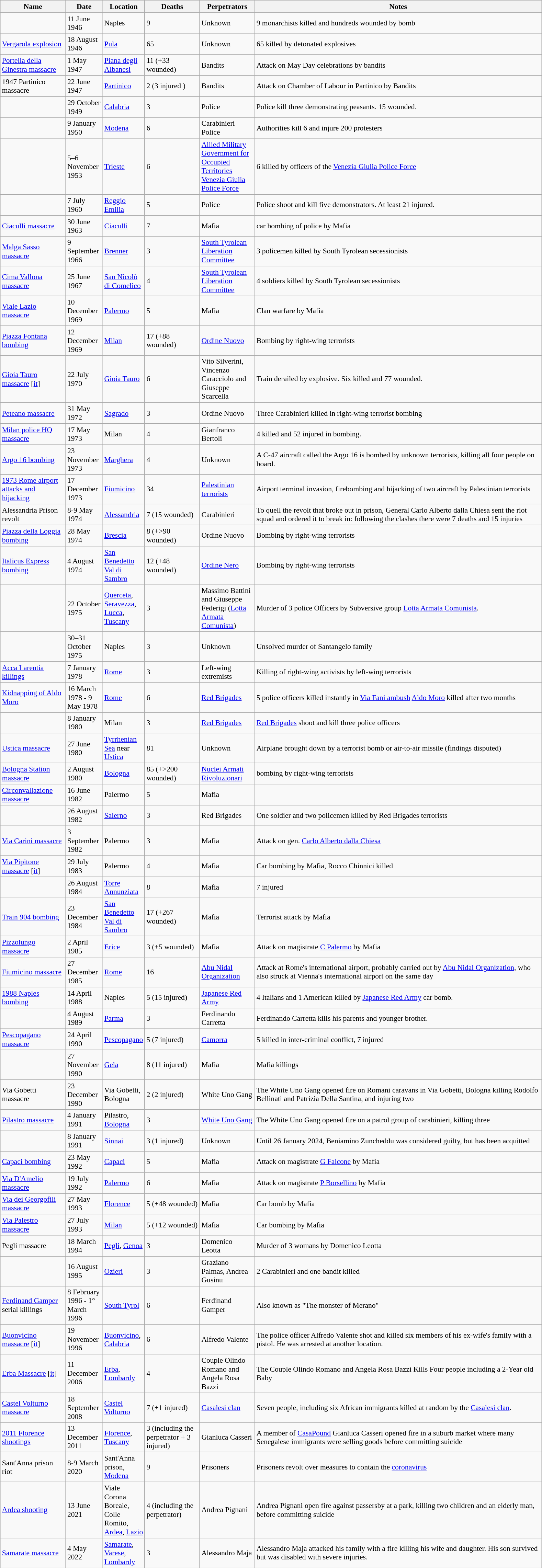<table class="sortable wikitable" style="font-size:90%;">
<tr>
<th style="width:120px;">Name</th>
<th style="width:65px;">Date</th>
<th style="width:70px;">Location</th>
<th style="width:100px;">Deaths</th>
<th style="width:100px;">Perpetrators</th>
<th class="unsortable" style="width:550px;">Notes</th>
</tr>
<tr>
<td></td>
<td>11 June 1946</td>
<td>Naples</td>
<td>9</td>
<td>Unknown</td>
<td>9 monarchists killed and hundreds wounded by bomb</td>
</tr>
<tr>
<td><a href='#'>Vergarola explosion</a></td>
<td>18 August 1946</td>
<td><a href='#'>Pula</a></td>
<td>65</td>
<td>Unknown</td>
<td>65 killed by detonated explosives</td>
</tr>
<tr>
<td><a href='#'>Portella della Ginestra massacre</a></td>
<td>1 May 1947</td>
<td><a href='#'>Piana degli Albanesi</a></td>
<td>11 (+33 wounded)</td>
<td>Bandits</td>
<td>Attack on May Day celebrations by bandits</td>
</tr>
<tr>
<td>1947 Partinico massacre</td>
<td>22 June 1947</td>
<td><a href='#'>Partinico</a></td>
<td>2 (3 injured )</td>
<td>Bandits</td>
<td>Attack on Chamber of Labour in Partinico by Bandits</td>
</tr>
<tr>
<td></td>
<td>29 October 1949</td>
<td><a href='#'>Calabria</a></td>
<td>3</td>
<td>Police</td>
<td>Police kill three demonstrating peasants. 15 wounded.</td>
</tr>
<tr>
<td></td>
<td>9 January 1950</td>
<td><a href='#'>Modena</a></td>
<td>6</td>
<td>Carabinieri<br>Police</td>
<td>Authorities kill 6 and injure 200 protesters</td>
</tr>
<tr>
<td></td>
<td>5–6 November 1953</td>
<td><a href='#'>Trieste</a></td>
<td>6</td>
<td><a href='#'>Allied Military Government for Occupied Territories</a><br><a href='#'>Venezia Giulia Police Force</a></td>
<td>6 killed by officers of the <a href='#'>Venezia Giulia Police Force</a></td>
</tr>
<tr>
<td></td>
<td>7 July 1960</td>
<td><a href='#'>Reggio Emilia</a></td>
<td>5</td>
<td>Police</td>
<td>Police shoot and kill five demonstrators. At least 21 injured.</td>
</tr>
<tr>
<td><a href='#'>Ciaculli massacre</a></td>
<td>30 June 1963</td>
<td><a href='#'>Ciaculli</a></td>
<td>7</td>
<td>Mafia</td>
<td>car bombing of police by Mafia</td>
</tr>
<tr>
<td><a href='#'>Malga Sasso massacre</a></td>
<td>9 September 1966</td>
<td><a href='#'>Brenner</a></td>
<td>3</td>
<td><a href='#'>South Tyrolean Liberation Committee</a></td>
<td>3 policemen killed by South Tyrolean secessionists</td>
</tr>
<tr>
<td><a href='#'>Cima Vallona massacre</a></td>
<td>25 June 1967</td>
<td><a href='#'>San Nicolò di Comelico</a></td>
<td>4</td>
<td><a href='#'>South Tyrolean Liberation Committee</a></td>
<td>4 soldiers killed by South Tyrolean secessionists</td>
</tr>
<tr>
<td><a href='#'>Viale Lazio massacre</a></td>
<td>10 December 1969</td>
<td><a href='#'>Palermo</a></td>
<td>5</td>
<td>Mafia</td>
<td>Clan warfare by Mafia</td>
</tr>
<tr>
<td><a href='#'>Piazza Fontana bombing</a></td>
<td>12 December 1969</td>
<td><a href='#'>Milan</a></td>
<td>17 (+88 wounded)</td>
<td><a href='#'>Ordine Nuovo</a></td>
<td>Bombing by right-wing terrorists</td>
</tr>
<tr>
<td><a href='#'>Gioia Tauro massacre</a> [<a href='#'>it</a>]</td>
<td>22 July 1970</td>
<td><a href='#'>Gioia Tauro</a></td>
<td>6</td>
<td>Vito Silverini, Vincenzo Caracciolo and Giuseppe Scarcella</td>
<td>Train derailed by explosive. Six killed and 77 wounded.</td>
</tr>
<tr>
<td><a href='#'>Peteano massacre</a></td>
<td>31 May 1972</td>
<td><a href='#'>Sagrado</a></td>
<td>3</td>
<td>Ordine Nuovo</td>
<td>Three Carabinieri killed in right-wing terrorist bombing</td>
</tr>
<tr>
<td><a href='#'>Milan police HQ massacre</a></td>
<td>17 May 1973</td>
<td>Milan</td>
<td>4</td>
<td>Gianfranco Bertoli</td>
<td>4 killed and 52 injured in bombing.</td>
</tr>
<tr>
<td><a href='#'>Argo 16 bombing</a></td>
<td>23 November 1973</td>
<td><a href='#'>Marghera</a></td>
<td>4</td>
<td>Unknown</td>
<td>A C-47 aircraft called the Argo 16 is bombed by unknown terrorists, killing all four people on board.</td>
</tr>
<tr>
<td><a href='#'>1973 Rome airport attacks and hijacking</a></td>
<td>17 December 1973</td>
<td><a href='#'>Fiumicino</a></td>
<td>34</td>
<td><a href='#'>Palestinian terrorists</a></td>
<td>Airport terminal invasion, firebombing and hijacking of two aircraft by Palestinian terrorists</td>
</tr>
<tr>
<td>Alessandria Prison revolt</td>
<td>8-9 May 1974</td>
<td><a href='#'>Alessandria</a></td>
<td>7 (15 wounded)</td>
<td>Carabinieri</td>
<td>To quell the revolt that broke out in prison, General Carlo Alberto dalla Chiesa sent the riot squad and ordered it to break in: following the clashes there were 7 deaths and 15 injuries</td>
</tr>
<tr>
<td><a href='#'>Piazza della Loggia bombing</a></td>
<td>28 May 1974</td>
<td><a href='#'>Brescia</a></td>
<td>8 (+>90 wounded)</td>
<td>Ordine Nuovo</td>
<td>Bombing by right-wing terrorists</td>
</tr>
<tr>
<td><a href='#'>Italicus Express bombing</a></td>
<td>4 August 1974</td>
<td><a href='#'>San Benedetto Val di Sambro</a></td>
<td>12 (+48 wounded)</td>
<td><a href='#'>Ordine Nero</a></td>
<td>Bombing by right-wing terrorists</td>
</tr>
<tr>
<td></td>
<td>22 October 1975</td>
<td><a href='#'>Querceta</a>, <a href='#'>Seravezza</a>, <a href='#'>Lucca</a>, <a href='#'>Tuscany</a></td>
<td>3</td>
<td>Massimo Battini and Giuseppe Federigi (<a href='#'>Lotta Armata Comunista</a>)</td>
<td>Murder of 3 police Officers by Subversive group <a href='#'>Lotta Armata Comunista</a>.</td>
</tr>
<tr>
<td></td>
<td>30–31 October 1975</td>
<td>Naples</td>
<td>3</td>
<td>Unknown</td>
<td>Unsolved murder of Santangelo family</td>
</tr>
<tr>
<td><a href='#'>Acca Larentia killings</a></td>
<td>7 January 1978</td>
<td><a href='#'>Rome</a></td>
<td>3</td>
<td>Left-wing extremists</td>
<td>Killing of right-wing activists by left-wing terrorists</td>
</tr>
<tr>
<td><a href='#'>Kidnapping of Aldo Moro</a></td>
<td>16 March 1978 - 9 May 1978</td>
<td><a href='#'>Rome</a></td>
<td> 6</td>
<td><a href='#'>Red Brigades</a></td>
<td>5 police officers killed instantly in <a href='#'>Via Fani ambush</a>  <a href='#'>Aldo Moro</a> killed after two months</td>
</tr>
<tr>
<td></td>
<td>8 January 1980</td>
<td>Milan</td>
<td>3</td>
<td><a href='#'>Red Brigades</a></td>
<td><a href='#'>Red Brigades</a> shoot and kill three police officers</td>
</tr>
<tr>
<td><a href='#'>Ustica massacre</a></td>
<td>27 June 1980</td>
<td><a href='#'>Tyrrhenian Sea</a> near <a href='#'>Ustica</a></td>
<td>81</td>
<td>Unknown</td>
<td>Airplane brought down by a terrorist bomb or air-to-air missile (findings disputed)</td>
</tr>
<tr>
<td><a href='#'>Bologna Station massacre</a></td>
<td>2 August 1980</td>
<td><a href='#'>Bologna</a></td>
<td>85 (+>200 wounded)</td>
<td><a href='#'>Nuclei Armati Rivoluzionari</a></td>
<td>bombing by right-wing terrorists</td>
</tr>
<tr>
<td><a href='#'>Circonvallazione massacre</a></td>
<td>16 June 1982</td>
<td>Palermo</td>
<td>5</td>
<td>Mafia</td>
<td></td>
</tr>
<tr>
<td></td>
<td>26 August 1982</td>
<td><a href='#'>Salerno</a></td>
<td>3</td>
<td>Red Brigades</td>
<td>One soldier and two policemen killed by Red Brigades terrorists</td>
</tr>
<tr>
<td><a href='#'>Via Carini massacre</a></td>
<td>3 September 1982</td>
<td>Palermo</td>
<td>3</td>
<td>Mafia</td>
<td>Attack on gen. <a href='#'>Carlo Alberto dalla Chiesa</a></td>
</tr>
<tr>
<td><a href='#'>Via Pipitone massacre</a> [<a href='#'>it</a>]</td>
<td>29 July 1983</td>
<td>Palermo</td>
<td>4</td>
<td>Mafia</td>
<td>Car bombing by Mafia, Rocco Chinnici killed</td>
</tr>
<tr>
<td></td>
<td>26 August 1984</td>
<td><a href='#'>Torre Annunziata</a></td>
<td>8</td>
<td>Mafia</td>
<td>7 injured</td>
</tr>
<tr>
<td><a href='#'>Train 904 bombing</a></td>
<td>23 December 1984</td>
<td><a href='#'>San Benedetto Val di Sambro</a></td>
<td>17 (+267 wounded)</td>
<td>Mafia</td>
<td>Terrorist attack by Mafia</td>
</tr>
<tr>
<td><a href='#'>Pizzolungo massacre</a></td>
<td>2 April 1985</td>
<td><a href='#'>Erice</a></td>
<td>3 (+5 wounded)</td>
<td>Mafia</td>
<td>Attack on magistrate <a href='#'>C Palermo</a> by Mafia</td>
</tr>
<tr>
<td><a href='#'>Fiumicino massacre</a></td>
<td>27 December 1985</td>
<td><a href='#'>Rome</a></td>
<td>16</td>
<td><a href='#'>Abu Nidal Organization</a></td>
<td>Attack at Rome's international airport, probably carried out by <a href='#'>Abu Nidal Organization</a>, who also struck at Vienna's international airport on the same day</td>
</tr>
<tr>
<td><a href='#'>1988 Naples bombing</a></td>
<td>14 April 1988</td>
<td>Naples</td>
<td>5 (15 injured)</td>
<td><a href='#'>Japanese Red Army</a></td>
<td>4 Italians and 1 American killed by <a href='#'>Japanese Red Army</a> car bomb.</td>
</tr>
<tr>
<td></td>
<td>4 August 1989</td>
<td><a href='#'>Parma</a></td>
<td>3</td>
<td>Ferdinando Carretta</td>
<td>Ferdinando Carretta kills his parents and younger brother.</td>
</tr>
<tr>
<td><a href='#'>Pescopagano massacre</a></td>
<td>24 April 1990</td>
<td><a href='#'>Pescopagano</a></td>
<td>5 (7 injured)</td>
<td><a href='#'>Camorra</a></td>
<td>5 killed in inter-criminal conflict, 7 injured</td>
</tr>
<tr>
<td></td>
<td>27 November 1990</td>
<td><a href='#'>Gela</a></td>
<td>8 (11 injured)</td>
<td>Mafia</td>
<td>Mafia killings</td>
</tr>
<tr>
<td>Via Gobetti massacre</td>
<td>23 December 1990</td>
<td>Via Gobetti, Bologna</td>
<td>2 (2 injured)</td>
<td>White Uno Gang</td>
<td>The White Uno Gang opened fire on Romani caravans in Via Gobetti, Bologna killing Rodolfo Bellinati and Patrizia Della Santina, and injuring two</td>
</tr>
<tr>
<td><a href='#'>Pilastro massacre</a></td>
<td>4 January 1991</td>
<td>Pilastro, <a href='#'>Bologna</a></td>
<td>3</td>
<td><a href='#'>White Uno Gang</a></td>
<td>The White Uno Gang opened fire on a patrol group of carabinieri, killing three</td>
</tr>
<tr>
<td></td>
<td>8 January 1991</td>
<td><a href='#'>Sinnai</a></td>
<td>3 (1 injured)</td>
<td>Unknown</td>
<td>Until 26 January 2024, Beniamino Zuncheddu was considered guilty, but has been acquitted</td>
</tr>
<tr>
<td><a href='#'>Capaci bombing</a></td>
<td>23 May 1992</td>
<td><a href='#'>Capaci</a></td>
<td>5</td>
<td>Mafia</td>
<td>Attack on magistrate <a href='#'>G Falcone</a> by Mafia</td>
</tr>
<tr>
<td><a href='#'>Via D'Amelio massacre</a></td>
<td>19 July 1992</td>
<td><a href='#'>Palermo</a></td>
<td>6</td>
<td>Mafia</td>
<td>Attack on magistrate <a href='#'>P Borsellino</a> by Mafia</td>
</tr>
<tr>
<td><a href='#'>Via dei Georgofili massacre</a></td>
<td>27 May 1993</td>
<td><a href='#'>Florence</a></td>
<td>5 (+48 wounded)</td>
<td>Mafia</td>
<td>Car bomb by Mafia</td>
</tr>
<tr>
<td><a href='#'>Via Palestro massacre</a></td>
<td>27 July 1993</td>
<td><a href='#'>Milan</a></td>
<td>5 (+12 wounded)</td>
<td>Mafia</td>
<td>Car bombing by Mafia</td>
</tr>
<tr>
<td>Pegli massacre</td>
<td>18 March 1994</td>
<td><a href='#'>Pegli</a>, <a href='#'>Genoa</a></td>
<td>3</td>
<td>Domenico Leotta</td>
<td>Murder of 3 womans by Domenico Leotta</td>
</tr>
<tr>
<td></td>
<td>16 August 1995</td>
<td><a href='#'>Ozieri</a></td>
<td>3</td>
<td>Graziano Palmas, Andrea Gusinu</td>
<td>2 Carabinieri and one bandit killed</td>
</tr>
<tr>
<td><a href='#'>Ferdinand Gamper</a> serial killings</td>
<td>8 February 1996 - 1° March 1996</td>
<td><a href='#'>South Tyrol</a></td>
<td>6</td>
<td>Ferdinand Gamper</td>
<td>Also known as "The monster of Merano"</td>
</tr>
<tr>
<td><a href='#'>Buonvicino massacre</a> [<a href='#'>it</a>]</td>
<td>19 November 1996</td>
<td><a href='#'>Buonvicino</a>, <a href='#'>Calabria</a></td>
<td>6</td>
<td>Alfredo Valente</td>
<td>The police officer Alfredo Valente shot and killed six members of his ex-wife's family with a pistol. He was arrested at another location.</td>
</tr>
<tr>
<td><a href='#'>Erba Massacre</a> [<a href='#'>it</a>]</td>
<td>11 December 2006</td>
<td><a href='#'>Erba</a>, <a href='#'>Lombardy</a></td>
<td>4</td>
<td>Couple Olindo Romano and Angela Rosa Bazzi</td>
<td>The Couple Olindo Romano and Angela Rosa Bazzi Kills Four people including a 2-Year old Baby</td>
</tr>
<tr>
<td><a href='#'>Castel Volturno massacre</a></td>
<td>18 September 2008</td>
<td><a href='#'>Castel Volturno</a></td>
<td>7 (+1 injured)</td>
<td><a href='#'>Casalesi clan</a></td>
<td>Seven people, including six African immigrants killed at random by the <a href='#'>Casalesi clan</a>.</td>
</tr>
<tr>
<td><a href='#'>2011 Florence shootings</a></td>
<td>13 December 2011</td>
<td><a href='#'>Florence</a>, <a href='#'>Tuscany</a></td>
<td>3 (including the perpetrator + 3 injured)</td>
<td>Gianluca Casseri</td>
<td>A member of <a href='#'>CasaPound</a> Gianluca Casseri opened fire in a suburb market where many Senegalese immigrants were selling goods before committing suicide</td>
</tr>
<tr>
<td>Sant'Anna prison riot</td>
<td>8-9 March 2020</td>
<td>Sant'Anna prison, <a href='#'>Modena</a></td>
<td>9</td>
<td>Prisoners</td>
<td>Prisoners revolt over measures to contain the <a href='#'>coronavirus</a></td>
</tr>
<tr>
<td><a href='#'>Ardea shooting</a></td>
<td>13 June 2021</td>
<td>Viale Corona Boreale, Colle Romito, <a href='#'>Ardea</a>, <a href='#'>Lazio</a></td>
<td>4 (including the perpetrator)</td>
<td>Andrea Pignani</td>
<td>Andrea Pignani open fire against passersby at a park, killing two children and an elderly man, before committing suicide</td>
</tr>
<tr>
<td><a href='#'>Samarate massacre</a></td>
<td>4 May 2022</td>
<td><a href='#'>Samarate</a>, <a href='#'>Varese</a>, <a href='#'>Lombardy</a></td>
<td>3</td>
<td>Alessandro Maja</td>
<td>Alessandro Maja attacked his family with a fire killing his wife and daughter. His son survived but was disabled with severe injuries.</td>
</tr>
</table>
